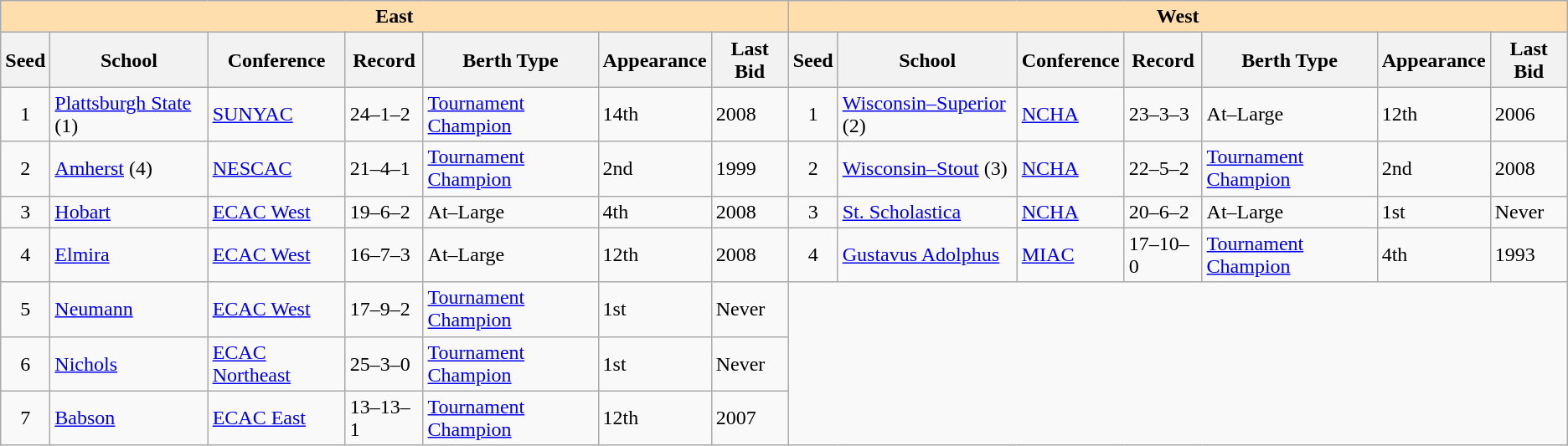<table class="wikitable">
<tr>
<th colspan="7" style="background:#ffdead;">East</th>
<th colspan="7" style="background:#ffdead;">West</th>
</tr>
<tr>
<th>Seed</th>
<th>School</th>
<th>Conference</th>
<th>Record</th>
<th>Berth Type</th>
<th>Appearance</th>
<th>Last Bid</th>
<th>Seed</th>
<th>School</th>
<th>Conference</th>
<th>Record</th>
<th>Berth Type</th>
<th>Appearance</th>
<th>Last Bid</th>
</tr>
<tr>
<td align=center>1</td>
<td><a href='#'>Plattsburgh State</a> (1)</td>
<td><a href='#'>SUNYAC</a></td>
<td>24–1–2</td>
<td><a href='#'>Tournament Champion</a></td>
<td>14th</td>
<td>2008</td>
<td align=center>1</td>
<td><a href='#'>Wisconsin–Superior</a> (2)</td>
<td><a href='#'>NCHA</a></td>
<td>23–3–3</td>
<td>At–Large</td>
<td>12th</td>
<td>2006</td>
</tr>
<tr>
<td align=center>2</td>
<td><a href='#'>Amherst</a> (4)</td>
<td><a href='#'>NESCAC</a></td>
<td>21–4–1</td>
<td><a href='#'>Tournament Champion</a></td>
<td>2nd</td>
<td>1999</td>
<td align=center>2</td>
<td><a href='#'>Wisconsin–Stout</a> (3)</td>
<td><a href='#'>NCHA</a></td>
<td>22–5–2</td>
<td><a href='#'>Tournament Champion</a></td>
<td>2nd</td>
<td>2008</td>
</tr>
<tr>
<td align=center>3</td>
<td><a href='#'>Hobart</a></td>
<td><a href='#'>ECAC West</a></td>
<td>19–6–2</td>
<td>At–Large</td>
<td>4th</td>
<td>2008</td>
<td align=center>3</td>
<td><a href='#'>St. Scholastica</a></td>
<td><a href='#'>NCHA</a></td>
<td>20–6–2</td>
<td>At–Large</td>
<td>1st</td>
<td>Never</td>
</tr>
<tr>
<td align=center>4</td>
<td><a href='#'>Elmira</a></td>
<td><a href='#'>ECAC West</a></td>
<td>16–7–3</td>
<td>At–Large</td>
<td>12th</td>
<td>2008</td>
<td align=center>4</td>
<td><a href='#'>Gustavus Adolphus</a></td>
<td><a href='#'>MIAC</a></td>
<td>17–10–0</td>
<td><a href='#'>Tournament Champion</a></td>
<td>4th</td>
<td>1993</td>
</tr>
<tr>
<td align=center>5</td>
<td><a href='#'>Neumann</a></td>
<td><a href='#'>ECAC West</a></td>
<td>17–9–2</td>
<td><a href='#'>Tournament Champion</a></td>
<td>1st</td>
<td>Never</td>
</tr>
<tr>
<td align=center>6</td>
<td><a href='#'>Nichols</a></td>
<td><a href='#'>ECAC Northeast</a></td>
<td>25–3–0</td>
<td><a href='#'>Tournament Champion</a></td>
<td>1st</td>
<td>Never</td>
</tr>
<tr>
<td align=center>7</td>
<td><a href='#'>Babson</a></td>
<td><a href='#'>ECAC East</a></td>
<td>13–13–1</td>
<td><a href='#'>Tournament Champion</a></td>
<td>12th</td>
<td>2007</td>
</tr>
</table>
